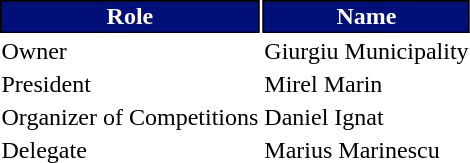<table class="toccolours">
<tr>
<th style="background:#001078;color:#FFFFFF;border:1px solid #000000">Role</th>
<th style="background:#001078;color:#FFFFFF;border:1px solid #000000">Name</th>
</tr>
<tr>
<td>Owner</td>
<td> Giurgiu Municipality</td>
</tr>
<tr>
<td>President</td>
<td> Mirel Marin</td>
</tr>
<tr>
<td>Organizer of Competitions</td>
<td> Daniel Ignat</td>
</tr>
<tr>
<td>Delegate</td>
<td> Marius Marinescu</td>
</tr>
</table>
